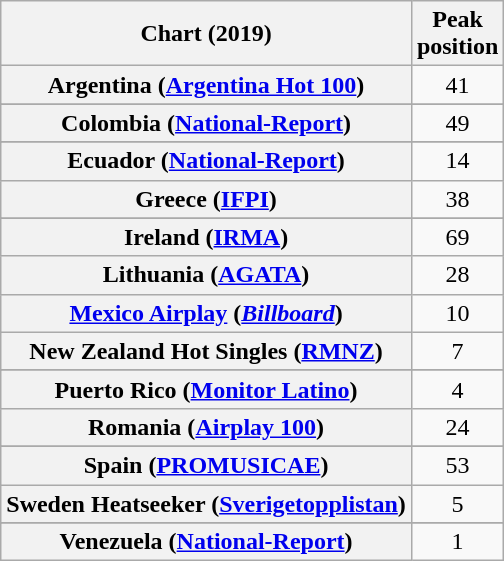<table class="wikitable sortable plainrowheaders" style="text-align:center">
<tr>
<th scope="col">Chart (2019)</th>
<th scope="col">Peak<br>position</th>
</tr>
<tr>
<th scope="row">Argentina (<a href='#'>Argentina Hot 100</a>)</th>
<td>41</td>
</tr>
<tr>
</tr>
<tr>
<th scope="row">Colombia (<a href='#'>National-Report</a>)</th>
<td>49</td>
</tr>
<tr>
</tr>
<tr>
<th scope="row">Ecuador (<a href='#'>National-Report</a>)</th>
<td>14</td>
</tr>
<tr>
<th scope="row">Greece (<a href='#'>IFPI</a>)</th>
<td>38</td>
</tr>
<tr>
</tr>
<tr>
<th scope="row">Ireland (<a href='#'>IRMA</a>)</th>
<td>69</td>
</tr>
<tr>
<th scope="row">Lithuania (<a href='#'>AGATA</a>)</th>
<td>28</td>
</tr>
<tr>
<th scope="row"><a href='#'>Mexico Airplay</a> (<em><a href='#'>Billboard</a></em>)</th>
<td>10</td>
</tr>
<tr>
<th scope="row">New Zealand Hot Singles (<a href='#'>RMNZ</a>)</th>
<td>7</td>
</tr>
<tr>
</tr>
<tr>
<th scope="row">Puerto Rico (<a href='#'>Monitor Latino</a>)</th>
<td>4</td>
</tr>
<tr>
<th scope="row">Romania (<a href='#'>Airplay 100</a>)</th>
<td>24</td>
</tr>
<tr>
</tr>
<tr>
<th scope="row">Spain (<a href='#'>PROMUSICAE</a>)</th>
<td>53</td>
</tr>
<tr>
<th scope="row">Sweden Heatseeker (<a href='#'>Sverigetopplistan</a>)</th>
<td>5</td>
</tr>
<tr>
</tr>
<tr>
</tr>
<tr>
<th scope="row">Venezuela (<a href='#'>National-Report</a>)</th>
<td>1</td>
</tr>
</table>
